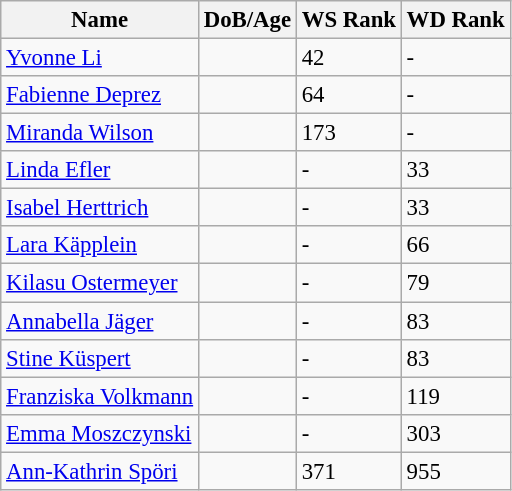<table class="wikitable" style="text-align: left; font-size:95%;">
<tr>
<th>Name</th>
<th>DoB/Age</th>
<th>WS Rank</th>
<th>WD Rank</th>
</tr>
<tr>
<td><a href='#'>Yvonne Li</a></td>
<td></td>
<td>42</td>
<td>-</td>
</tr>
<tr>
<td><a href='#'>Fabienne Deprez</a></td>
<td></td>
<td>64</td>
<td>-</td>
</tr>
<tr>
<td><a href='#'>Miranda Wilson</a></td>
<td></td>
<td>173</td>
<td>-</td>
</tr>
<tr>
<td><a href='#'>Linda Efler</a></td>
<td></td>
<td>-</td>
<td>33</td>
</tr>
<tr>
<td><a href='#'>Isabel Herttrich</a></td>
<td></td>
<td>-</td>
<td>33</td>
</tr>
<tr>
<td><a href='#'>Lara Käpplein</a></td>
<td></td>
<td>-</td>
<td>66</td>
</tr>
<tr>
<td><a href='#'>Kilasu Ostermeyer</a></td>
<td></td>
<td>-</td>
<td>79</td>
</tr>
<tr>
<td><a href='#'>Annabella Jäger</a></td>
<td></td>
<td>-</td>
<td>83</td>
</tr>
<tr>
<td><a href='#'>Stine Küspert</a></td>
<td></td>
<td>-</td>
<td>83</td>
</tr>
<tr>
<td><a href='#'>Franziska Volkmann</a></td>
<td></td>
<td>-</td>
<td>119</td>
</tr>
<tr>
<td><a href='#'>Emma Moszczynski</a></td>
<td></td>
<td>-</td>
<td>303</td>
</tr>
<tr>
<td><a href='#'>Ann-Kathrin Spöri</a></td>
<td></td>
<td>371</td>
<td>955</td>
</tr>
</table>
